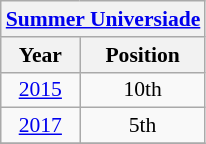<table class="wikitable" style="text-align: center;font-size:90%;">
<tr>
<th colspan=5><a href='#'>Summer Universiade</a></th>
</tr>
<tr>
<th>Year</th>
<th>Position</th>
</tr>
<tr>
<td> <a href='#'>2015</a></td>
<td>10th</td>
</tr>
<tr>
<td> <a href='#'>2017</a></td>
<td>5th</td>
</tr>
<tr>
</tr>
</table>
